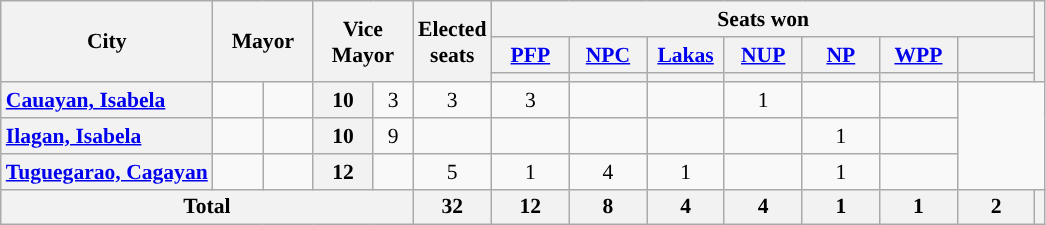<table class="wikitable" style="text-align:center; font-size: 0.9em;">
<tr>
<th rowspan="3">City</th>
<th colspan="2" rowspan="3" style="width:60px;">Mayor</th>
<th colspan="2" rowspan="3" style="width:60px;">Vice Mayor</th>
<th rowspan="3">Elected<br>seats</th>
<th colspan="7">Seats won</th>
<th rowspan="3"></th>
</tr>
<tr>
<th class="unsortable" style="width:45px;"><a href='#'>PFP</a></th>
<th class="unsortable" style="width:45px;"><a href='#'>NPC</a></th>
<th class="unsortable" style="width:45px;"><a href='#'>Lakas</a></th>
<th class="unsortable" style="width:45px;"><a href='#'>NUP</a></th>
<th class="unsortable" style="width:45px;"><a href='#'>NP</a></th>
<th class="unsortable" style="width:45px;"><a href='#'>WPP</a></th>
<th class="unsortable" style="width:45px;"></th>
</tr>
<tr>
<th style="color:inherit;background:"></th>
<th style="color:inherit;background:"></th>
<th style="color:inherit;background:"></th>
<th style="color:inherit;background:"></th>
<th style="color:inherit;background:"></th>
<th style="color:inherit;background:"></th>
<th style="color:inherit;background:"></th>
</tr>
<tr>
<th style="text-align: left;"><a href='#'>Cauayan, Isabela</a></th>
<td></td>
<td></td>
<th>10</th>
<td>3</td>
<td>3</td>
<td>3</td>
<td></td>
<td></td>
<td>1</td>
<td></td>
<td></td>
</tr>
<tr>
<th style="text-align: left;"><a href='#'>Ilagan, Isabela</a></th>
<td></td>
<td></td>
<th>10</th>
<td>9</td>
<td></td>
<td></td>
<td></td>
<td></td>
<td></td>
<td>1</td>
<td></td>
</tr>
<tr>
<th style="text-align: left;"><a href='#'>Tuguegarao, Cagayan</a></th>
<td></td>
<td></td>
<th>12</th>
<td></td>
<td>5</td>
<td>1</td>
<td>4</td>
<td>1</td>
<td></td>
<td>1</td>
<td></td>
</tr>
<tr>
<th colspan="5">Total</th>
<th>32</th>
<th>12</th>
<th>8</th>
<th>4</th>
<th>4</th>
<th>1</th>
<th>1</th>
<th>2</th>
<th></th>
</tr>
</table>
